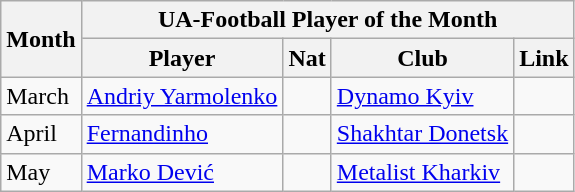<table class="wikitable">
<tr>
<th rowspan="2">Month</th>
<th colspan="4">UA-Football Player of the Month</th>
</tr>
<tr>
<th>Player</th>
<th>Nat</th>
<th>Club</th>
<th>Link</th>
</tr>
<tr>
<td>March</td>
<td><a href='#'>Andriy Yarmolenko</a></td>
<td></td>
<td><a href='#'>Dynamo Kyiv</a></td>
<td></td>
</tr>
<tr>
<td>April</td>
<td><a href='#'>Fernandinho</a></td>
<td></td>
<td><a href='#'>Shakhtar Donetsk</a></td>
<td></td>
</tr>
<tr>
<td>May</td>
<td><a href='#'>Marko Dević</a></td>
<td></td>
<td><a href='#'>Metalist Kharkiv</a></td>
<td></td>
</tr>
</table>
